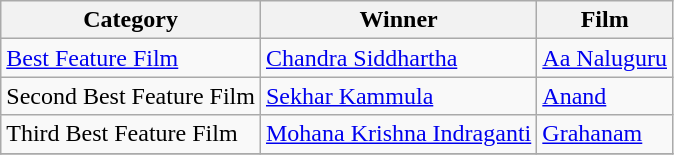<table class="wikitable">
<tr>
<th>Category</th>
<th>Winner</th>
<th>Film</th>
</tr>
<tr>
<td><a href='#'>Best Feature Film</a></td>
<td><a href='#'>Chandra Siddhartha</a></td>
<td><a href='#'>Aa Naluguru</a></td>
</tr>
<tr>
<td>Second Best Feature Film</td>
<td><a href='#'>Sekhar Kammula</a></td>
<td><a href='#'>Anand</a></td>
</tr>
<tr>
<td>Third Best Feature Film</td>
<td><a href='#'>Mohana Krishna Indraganti</a></td>
<td><a href='#'>Grahanam</a></td>
</tr>
<tr>
</tr>
</table>
